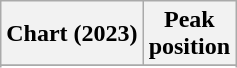<table class="wikitable sortable plainrowheaders" style="text-align:center">
<tr>
<th scope="col">Chart (2023)</th>
<th scope="col">Peak<br>position</th>
</tr>
<tr>
</tr>
<tr>
</tr>
<tr>
</tr>
<tr>
</tr>
<tr>
</tr>
</table>
